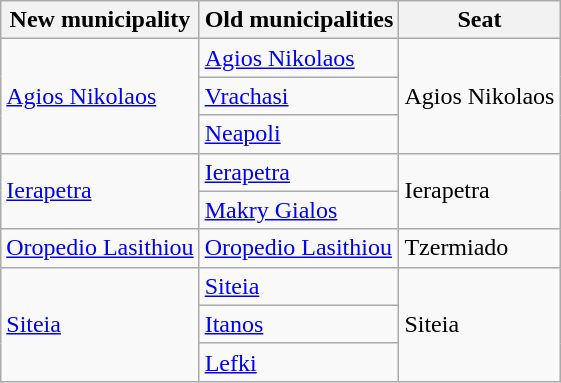<table class="wikitable">
<tr>
<th>New municipality</th>
<th>Old municipalities</th>
<th>Seat</th>
</tr>
<tr>
<td rowspan=3><a href='#'>Agios Nikolaos</a></td>
<td><a href='#'>Agios Nikolaos</a></td>
<td rowspan=3>Agios Nikolaos</td>
</tr>
<tr>
<td><a href='#'>Vrachasi</a></td>
</tr>
<tr>
<td><a href='#'>Neapoli</a></td>
</tr>
<tr>
<td rowspan=2><a href='#'>Ierapetra</a></td>
<td><a href='#'>Ierapetra</a></td>
<td rowspan=2>Ierapetra</td>
</tr>
<tr>
<td><a href='#'>Makry Gialos</a></td>
</tr>
<tr>
<td><a href='#'>Oropedio Lasithiou</a></td>
<td><a href='#'>Oropedio Lasithiou</a></td>
<td>Tzermiado</td>
</tr>
<tr>
<td rowspan=3><a href='#'>Siteia</a></td>
<td><a href='#'>Siteia</a></td>
<td rowspan=3>Siteia</td>
</tr>
<tr>
<td><a href='#'>Itanos</a></td>
</tr>
<tr>
<td><a href='#'>Lefki</a></td>
</tr>
</table>
